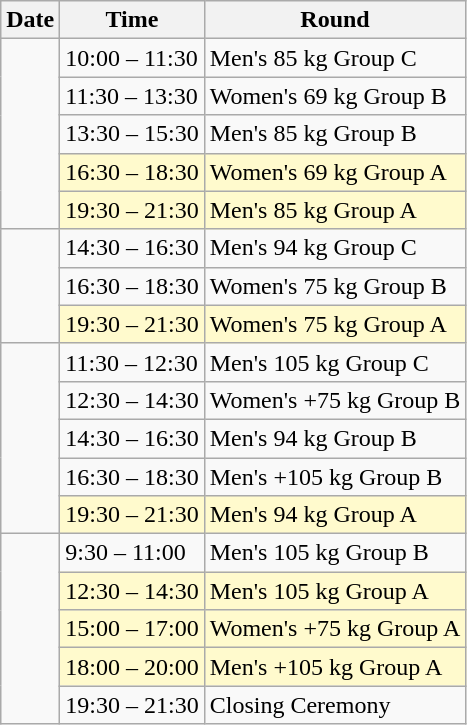<table class="wikitable">
<tr>
<th>Date</th>
<th>Time</th>
<th>Round</th>
</tr>
<tr>
<td rowspan=5></td>
<td>10:00 – 11:30</td>
<td>Men's 85 kg Group C</td>
</tr>
<tr>
<td>11:30 – 13:30</td>
<td>Women's 69 kg Group B</td>
</tr>
<tr>
<td>13:30 – 15:30</td>
<td>Men's 85 kg Group B</td>
</tr>
<tr style=background:lemonchiffon>
<td>16:30 – 18:30</td>
<td>Women's 69 kg Group A</td>
</tr>
<tr style=background:lemonchiffon>
<td>19:30 – 21:30</td>
<td>Men's 85 kg Group A</td>
</tr>
<tr>
<td rowspan=3></td>
<td>14:30 – 16:30</td>
<td>Men's 94 kg Group C</td>
</tr>
<tr>
<td>16:30 – 18:30</td>
<td>Women's 75 kg Group B</td>
</tr>
<tr style=background:lemonchiffon>
<td>19:30 – 21:30</td>
<td>Women's 75 kg Group A</td>
</tr>
<tr>
<td rowspan=5></td>
<td>11:30 – 12:30</td>
<td>Men's 105 kg Group C</td>
</tr>
<tr>
<td>12:30 – 14:30</td>
<td>Women's +75 kg Group B</td>
</tr>
<tr>
<td>14:30 – 16:30</td>
<td>Men's 94 kg Group B</td>
</tr>
<tr>
<td>16:30 – 18:30</td>
<td>Men's +105 kg Group B</td>
</tr>
<tr style=background:lemonchiffon>
<td>19:30 – 21:30</td>
<td>Men's 94 kg Group A</td>
</tr>
<tr>
<td rowspan=5></td>
<td>9:30 – 11:00</td>
<td>Men's 105 kg Group B</td>
</tr>
<tr style=background:lemonchiffon>
<td>12:30 – 14:30</td>
<td>Men's 105 kg Group A</td>
</tr>
<tr style=background:lemonchiffon>
<td>15:00 – 17:00</td>
<td>Women's +75 kg Group A</td>
</tr>
<tr style=background:lemonchiffon>
<td>18:00 – 20:00</td>
<td>Men's +105 kg Group A</td>
</tr>
<tr>
<td>19:30 – 21:30</td>
<td>Closing Ceremony</td>
</tr>
</table>
